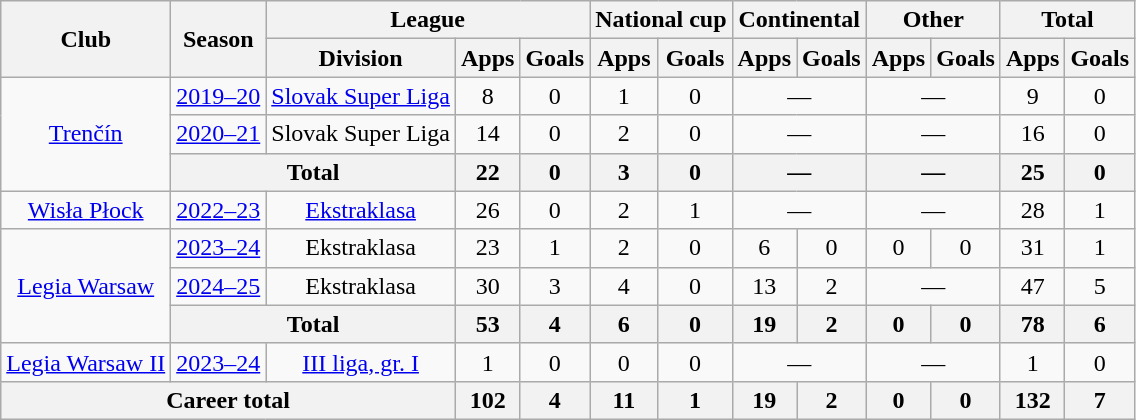<table class="wikitable" style="text-align: center;">
<tr>
<th rowspan="2">Club</th>
<th rowspan="2">Season</th>
<th colspan="3">League</th>
<th colspan="2">National cup</th>
<th colspan="2">Continental</th>
<th colspan="2">Other</th>
<th colspan="2">Total</th>
</tr>
<tr>
<th>Division</th>
<th>Apps</th>
<th>Goals</th>
<th>Apps</th>
<th>Goals</th>
<th>Apps</th>
<th>Goals</th>
<th>Apps</th>
<th>Goals</th>
<th>Apps</th>
<th>Goals</th>
</tr>
<tr>
<td rowspan="3"><a href='#'>Trenčín</a></td>
<td><a href='#'>2019–20</a></td>
<td><a href='#'>Slovak Super Liga</a></td>
<td>8</td>
<td>0</td>
<td>1</td>
<td>0</td>
<td colspan="2">—</td>
<td colspan="2">—</td>
<td>9</td>
<td>0</td>
</tr>
<tr>
<td><a href='#'>2020–21</a></td>
<td>Slovak Super Liga</td>
<td>14</td>
<td>0</td>
<td>2</td>
<td>0</td>
<td colspan="2">—</td>
<td colspan="2">—</td>
<td>16</td>
<td>0</td>
</tr>
<tr>
<th colspan="2">Total</th>
<th>22</th>
<th>0</th>
<th>3</th>
<th>0</th>
<th colspan="2">—</th>
<th colspan="2">—</th>
<th>25</th>
<th>0</th>
</tr>
<tr>
<td><a href='#'>Wisła Płock</a></td>
<td><a href='#'>2022–23</a></td>
<td><a href='#'>Ekstraklasa</a></td>
<td>26</td>
<td>0</td>
<td>2</td>
<td>1</td>
<td colspan="2">—</td>
<td colspan="2">—</td>
<td>28</td>
<td>1</td>
</tr>
<tr>
<td rowspan="3"><a href='#'>Legia Warsaw</a></td>
<td><a href='#'>2023–24</a></td>
<td>Ekstraklasa</td>
<td>23</td>
<td>1</td>
<td>2</td>
<td>0</td>
<td>6</td>
<td>0</td>
<td>0</td>
<td>0</td>
<td>31</td>
<td>1</td>
</tr>
<tr>
<td><a href='#'>2024–25</a></td>
<td>Ekstraklasa</td>
<td>30</td>
<td>3</td>
<td>4</td>
<td>0</td>
<td>13</td>
<td>2</td>
<td colspan="2">—</td>
<td>47</td>
<td>5</td>
</tr>
<tr>
<th colspan="2">Total</th>
<th>53</th>
<th>4</th>
<th>6</th>
<th>0</th>
<th>19</th>
<th>2</th>
<th>0</th>
<th>0</th>
<th>78</th>
<th>6</th>
</tr>
<tr>
<td><a href='#'>Legia Warsaw II</a></td>
<td><a href='#'>2023–24</a></td>
<td><a href='#'>III liga, gr. I</a></td>
<td>1</td>
<td>0</td>
<td>0</td>
<td>0</td>
<td colspan="2">—</td>
<td colspan="2">—</td>
<td>1</td>
<td>0</td>
</tr>
<tr>
<th colspan="3">Career total</th>
<th>102</th>
<th>4</th>
<th>11</th>
<th>1</th>
<th>19</th>
<th>2</th>
<th>0</th>
<th>0</th>
<th>132</th>
<th>7</th>
</tr>
</table>
